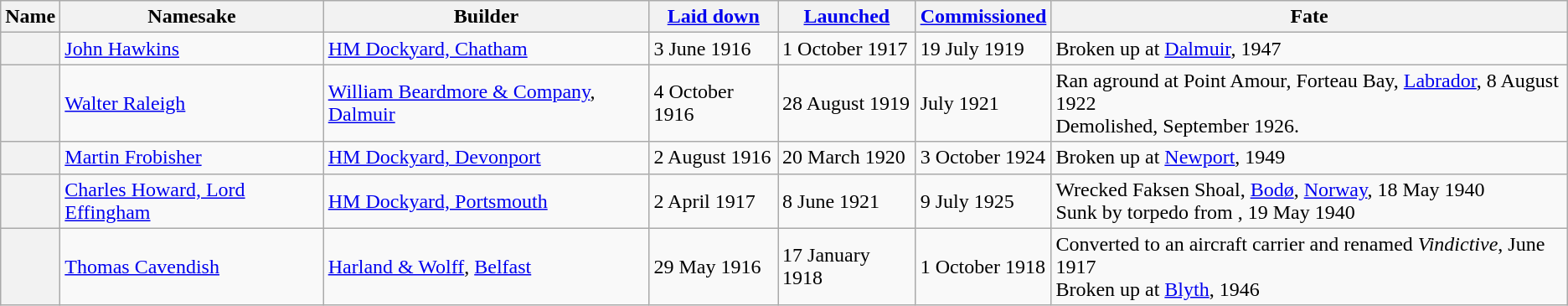<table class="wikitable plainrowheaders">
<tr>
<th scope="col">Name</th>
<th scope="col">Namesake</th>
<th scope="col">Builder</th>
<th scope="col"><a href='#'>Laid down</a></th>
<th scope="col"><a href='#'>Launched</a></th>
<th scope="col"><a href='#'>Commissioned</a></th>
<th scope="col">Fate</th>
</tr>
<tr>
<th scope="row"></th>
<td><a href='#'>John Hawkins</a></td>
<td><a href='#'>HM Dockyard, Chatham</a></td>
<td>3 June 1916</td>
<td>1 October 1917</td>
<td>19 July 1919</td>
<td>Broken up at <a href='#'>Dalmuir</a>, 1947</td>
</tr>
<tr>
<th scope="row"></th>
<td><a href='#'>Walter Raleigh</a></td>
<td><a href='#'>William Beardmore & Company</a>, <a href='#'>Dalmuir</a></td>
<td>4 October 1916</td>
<td>28 August 1919</td>
<td>July 1921</td>
<td>Ran aground at Point Amour, Forteau Bay, <a href='#'>Labrador</a>, 8 August 1922<br>Demolished, September 1926.</td>
</tr>
<tr>
<th scope="row"></th>
<td><a href='#'>Martin Frobisher</a></td>
<td><a href='#'>HM Dockyard, Devonport</a></td>
<td>2 August 1916</td>
<td>20 March 1920</td>
<td>3 October 1924</td>
<td>Broken up at <a href='#'>Newport</a>, 1949</td>
</tr>
<tr>
<th scope="row"></th>
<td><a href='#'>Charles Howard, Lord Effingham</a></td>
<td><a href='#'>HM Dockyard, Portsmouth</a></td>
<td>2 April 1917</td>
<td>8 June 1921</td>
<td>9 July 1925</td>
<td>Wrecked Faksen Shoal, <a href='#'>Bodø</a>, <a href='#'>Norway</a>, 18 May 1940<br>Sunk by torpedo from , 19 May 1940</td>
</tr>
<tr>
<th scope="row"></th>
<td><a href='#'>Thomas Cavendish</a></td>
<td><a href='#'>Harland & Wolff</a>, <a href='#'>Belfast</a></td>
<td>29 May 1916</td>
<td>17 January 1918</td>
<td>1 October 1918</td>
<td>Converted to an aircraft carrier and renamed <em>Vindictive</em>, June 1917<br>Broken up at <a href='#'>Blyth</a>, 1946</td>
</tr>
</table>
